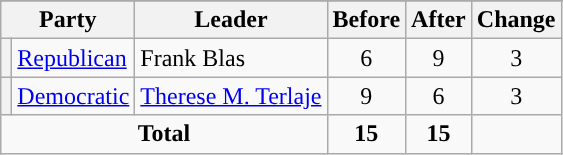<table class="wikitable" style="text-align:center;">
<tr>
</tr>
<tr>
<th colspan="2">Party</th>
<th>Leader</th>
<th>Before</th>
<th>After</th>
<th>Change</th>
</tr>
<tr>
<th style="background-color:"></th>
<td style="text-align:left;"><a href='#'>Republican</a></td>
<td style="text-align:left;">Frank Blas</td>
<td>6</td>
<td>9</td>
<td> 3</td>
</tr>
<tr>
<th style="background-color:"></th>
<td style="text-align:left;"><a href='#'>Democratic</a></td>
<td style="text-align:left;"><a href='#'>Therese M. Terlaje</a></td>
<td>9</td>
<td>6</td>
<td> 3</td>
</tr>
<tr>
<td colspan="3"><strong>Total</strong></td>
<td><strong>15</strong></td>
<td><strong>15</strong></td>
<td></td>
</tr>
</table>
